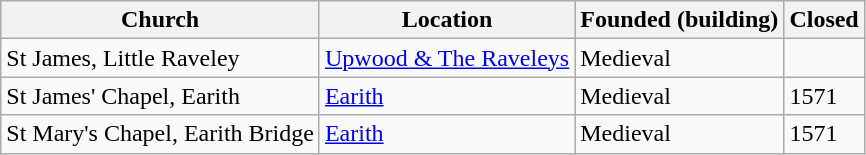<table class="wikitable">
<tr>
<th>Church</th>
<th>Location</th>
<th>Founded (building)</th>
<th>Closed</th>
</tr>
<tr>
<td>St James, Little Raveley</td>
<td><a href='#'>Upwood & The Raveleys</a></td>
<td>Medieval</td>
<td></td>
</tr>
<tr>
<td>St James' Chapel, Earith</td>
<td><a href='#'>Earith</a></td>
<td>Medieval</td>
<td>1571</td>
</tr>
<tr>
<td>St Mary's Chapel, Earith Bridge</td>
<td><a href='#'>Earith</a></td>
<td>Medieval</td>
<td>1571</td>
</tr>
</table>
